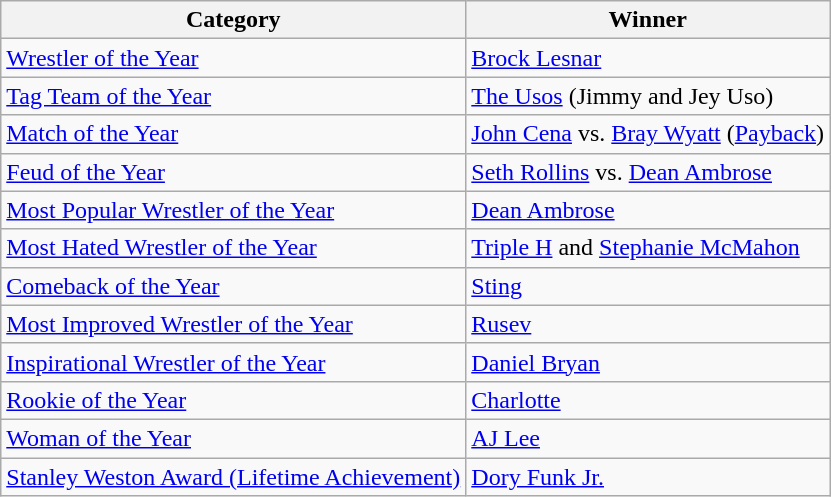<table class="wikitable">
<tr>
<th>Category</th>
<th>Winner</th>
</tr>
<tr>
<td><a href='#'>Wrestler of the Year</a></td>
<td><a href='#'>Brock Lesnar</a></td>
</tr>
<tr>
<td><a href='#'>Tag Team of the Year</a></td>
<td><a href='#'>The Usos</a> (Jimmy and Jey Uso)</td>
</tr>
<tr>
<td><a href='#'>Match of the Year</a></td>
<td><a href='#'>John Cena</a> vs. <a href='#'>Bray Wyatt</a> (<a href='#'>Payback</a>)</td>
</tr>
<tr>
<td><a href='#'>Feud of the Year</a></td>
<td><a href='#'>Seth Rollins</a> vs. <a href='#'>Dean Ambrose</a></td>
</tr>
<tr>
<td><a href='#'>Most Popular Wrestler of the Year</a></td>
<td><a href='#'>Dean Ambrose</a></td>
</tr>
<tr>
<td><a href='#'>Most Hated Wrestler of the Year</a></td>
<td><a href='#'>Triple H</a> and <a href='#'>Stephanie McMahon</a></td>
</tr>
<tr>
<td><a href='#'>Comeback of the Year</a></td>
<td><a href='#'>Sting</a></td>
</tr>
<tr>
<td><a href='#'>Most Improved Wrestler of the Year</a></td>
<td><a href='#'>Rusev</a></td>
</tr>
<tr>
<td><a href='#'>Inspirational Wrestler of the Year</a></td>
<td><a href='#'>Daniel Bryan</a></td>
</tr>
<tr>
<td><a href='#'>Rookie of the Year</a></td>
<td><a href='#'>Charlotte</a></td>
</tr>
<tr>
<td><a href='#'>Woman of the Year</a></td>
<td><a href='#'>AJ Lee</a></td>
</tr>
<tr>
<td><a href='#'>Stanley Weston Award (Lifetime Achievement)</a></td>
<td><a href='#'>Dory Funk Jr.</a></td>
</tr>
</table>
